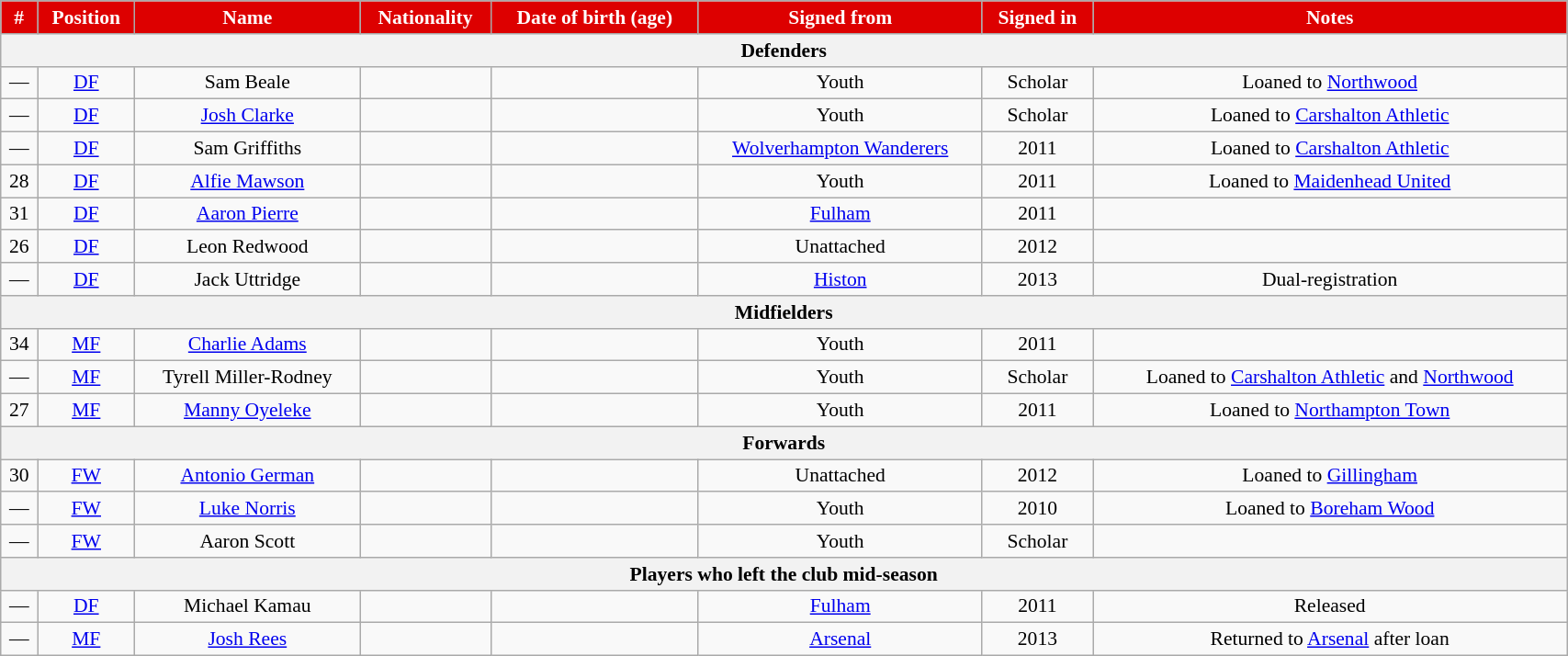<table class="wikitable" style="text-align:center; font-size:90%; width:90%;">
<tr>
<th style="background:#d00; color:white; text-align:center;">#</th>
<th style="background:#d00; color:white; text-align:center;">Position</th>
<th style="background:#d00; color:white; text-align:center;">Name</th>
<th style="background:#d00; color:white; text-align:center;">Nationality</th>
<th style="background:#d00; color:white; text-align:center;">Date of birth (age)</th>
<th style="background:#d00; color:white; text-align:center;">Signed from</th>
<th style="background:#d00; color:white; text-align:center;">Signed in</th>
<th style="background:#d00; color:white; text-align:center;">Notes</th>
</tr>
<tr>
<th colspan="8">Defenders</th>
</tr>
<tr>
<td>—</td>
<td><a href='#'>DF</a></td>
<td>Sam Beale</td>
<td></td>
<td></td>
<td>Youth</td>
<td>Scholar</td>
<td>Loaned to <a href='#'>Northwood</a></td>
</tr>
<tr>
<td>—</td>
<td><a href='#'>DF</a></td>
<td><a href='#'>Josh Clarke</a></td>
<td></td>
<td></td>
<td>Youth</td>
<td>Scholar</td>
<td>Loaned to <a href='#'>Carshalton Athletic</a></td>
</tr>
<tr>
<td>—</td>
<td><a href='#'>DF</a></td>
<td>Sam Griffiths</td>
<td></td>
<td></td>
<td><a href='#'>Wolverhampton Wanderers</a></td>
<td>2011</td>
<td>Loaned to <a href='#'>Carshalton Athletic</a></td>
</tr>
<tr>
<td>28</td>
<td><a href='#'>DF</a></td>
<td><a href='#'>Alfie Mawson</a></td>
<td></td>
<td></td>
<td>Youth</td>
<td>2011</td>
<td>Loaned to <a href='#'>Maidenhead United</a></td>
</tr>
<tr>
<td>31</td>
<td><a href='#'>DF</a></td>
<td><a href='#'>Aaron Pierre</a></td>
<td></td>
<td></td>
<td><a href='#'>Fulham</a></td>
<td>2011</td>
<td></td>
</tr>
<tr>
<td>26</td>
<td><a href='#'>DF</a></td>
<td>Leon Redwood</td>
<td></td>
<td></td>
<td>Unattached</td>
<td>2012</td>
<td></td>
</tr>
<tr>
<td>—</td>
<td><a href='#'>DF</a></td>
<td>Jack Uttridge</td>
<td></td>
<td></td>
<td><a href='#'>Histon</a></td>
<td>2013</td>
<td>Dual-registration</td>
</tr>
<tr>
<th colspan="8">Midfielders</th>
</tr>
<tr>
<td>34</td>
<td><a href='#'>MF</a></td>
<td><a href='#'>Charlie Adams</a></td>
<td></td>
<td></td>
<td>Youth</td>
<td>2011</td>
<td></td>
</tr>
<tr>
<td>—</td>
<td><a href='#'>MF</a></td>
<td>Tyrell Miller-Rodney</td>
<td></td>
<td></td>
<td>Youth</td>
<td>Scholar</td>
<td>Loaned to <a href='#'>Carshalton Athletic</a> and <a href='#'>Northwood</a></td>
</tr>
<tr>
<td>27</td>
<td><a href='#'>MF</a></td>
<td><a href='#'>Manny Oyeleke</a></td>
<td></td>
<td></td>
<td>Youth</td>
<td>2011</td>
<td>Loaned to <a href='#'>Northampton Town</a></td>
</tr>
<tr>
<th colspan="8">Forwards</th>
</tr>
<tr>
<td>30</td>
<td><a href='#'>FW</a></td>
<td><a href='#'>Antonio German</a></td>
<td></td>
<td></td>
<td>Unattached</td>
<td>2012</td>
<td>Loaned to <a href='#'>Gillingham</a></td>
</tr>
<tr>
<td>—</td>
<td><a href='#'>FW</a></td>
<td><a href='#'>Luke Norris</a></td>
<td></td>
<td></td>
<td>Youth</td>
<td>2010</td>
<td>Loaned to <a href='#'>Boreham Wood</a></td>
</tr>
<tr>
<td>—</td>
<td><a href='#'>FW</a></td>
<td>Aaron Scott</td>
<td></td>
<td></td>
<td>Youth</td>
<td>Scholar</td>
<td></td>
</tr>
<tr>
<th colspan="8">Players who left the club mid-season</th>
</tr>
<tr>
<td>—</td>
<td><a href='#'>DF</a></td>
<td>Michael Kamau</td>
<td></td>
<td></td>
<td><a href='#'>Fulham</a></td>
<td>2011</td>
<td>Released</td>
</tr>
<tr>
<td>—</td>
<td><a href='#'>MF</a></td>
<td><a href='#'>Josh Rees</a></td>
<td></td>
<td></td>
<td><a href='#'>Arsenal</a></td>
<td>2013</td>
<td>Returned to <a href='#'>Arsenal</a> after loan</td>
</tr>
</table>
